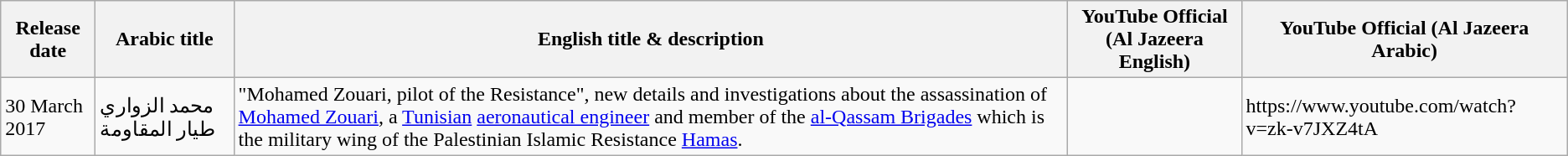<table class="wikitable sortable">
<tr>
<th>Release date</th>
<th>Arabic title</th>
<th>English title & description</th>
<th>YouTube Official (Al Jazeera English)</th>
<th>YouTube Official (Al Jazeera Arabic)</th>
</tr>
<tr>
<td>30 March 2017</td>
<td>محمد الزواري طيار المقاومة</td>
<td>"Mohamed Zouari, pilot of the Resistance", new details and investigations about the assassination of <a href='#'>Mohamed Zouari</a>, a <a href='#'>Tunisian</a> <a href='#'>aeronautical engineer</a> and member of the <a href='#'>al-Qassam Brigades</a> which is the military wing of the Palestinian Islamic Resistance <a href='#'>Hamas</a>.</td>
<td></td>
<td>https://www.youtube.com/watch?v=zk-v7JXZ4tA</td>
</tr>
</table>
